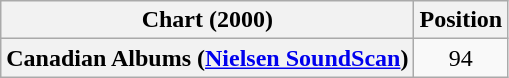<table class="wikitable plainrowheaders" style="text-align:center">
<tr>
<th scope="col">Chart (2000)</th>
<th scope="col">Position</th>
</tr>
<tr>
<th scope="row">Canadian Albums (<a href='#'>Nielsen SoundScan</a>)</th>
<td>94</td>
</tr>
</table>
